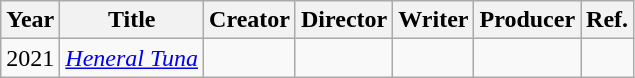<table class="wikitable">
<tr>
<th>Year</th>
<th>Title</th>
<th>Creator</th>
<th>Director</th>
<th>Writer</th>
<th>Producer</th>
<th>Ref.</th>
</tr>
<tr>
<td>2021</td>
<td><em><a href='#'>Heneral Tuna</a></em></td>
<td></td>
<td></td>
<td></td>
<td></td>
<td></td>
</tr>
</table>
